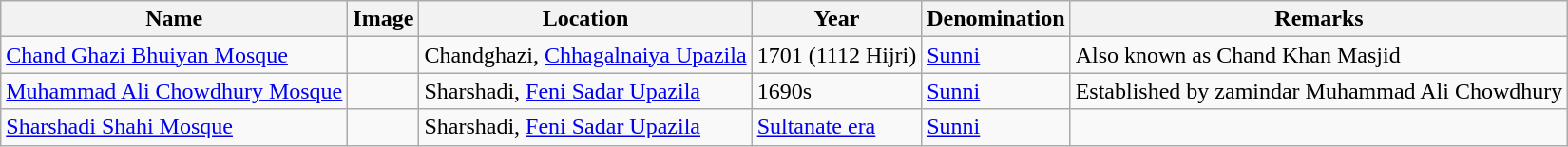<table class="wikitable sortable">
<tr>
<th>Name</th>
<th align=center class=unsortable>Image</th>
<th>Location</th>
<th>Year</th>
<th>Denomination</th>
<th align=left class=unsortable>Remarks</th>
</tr>
<tr valign=top>
<td><a href='#'>Chand Ghazi Bhuiyan Mosque</a></td>
<td></td>
<td>Chandghazi, <a href='#'>Chhagalnaiya Upazila</a></td>
<td>1701 (1112 Hijri)</td>
<td><a href='#'>Sunni</a></td>
<td>Also known as Chand Khan Masjid</td>
</tr>
<tr valign=top>
<td><a href='#'>Muhammad Ali Chowdhury Mosque</a></td>
<td></td>
<td>Sharshadi, <a href='#'>Feni Sadar Upazila</a></td>
<td>1690s</td>
<td><a href='#'>Sunni</a></td>
<td>Established by zamindar Muhammad Ali Chowdhury</td>
</tr>
<tr valign=top>
<td><a href='#'>Sharshadi Shahi Mosque</a></td>
<td></td>
<td>Sharshadi, <a href='#'>Feni Sadar Upazila</a></td>
<td><a href='#'>Sultanate era</a></td>
<td><a href='#'>Sunni</a></td>
<td></td>
</tr>
</table>
